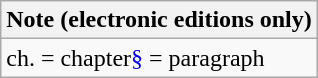<table class="wikitable plainrowheaders">
<tr>
<th>Note (electronic editions only)</th>
</tr>
<tr>
<td>ch. = chapter<a href='#'>§</a>   = paragraph</td>
</tr>
</table>
